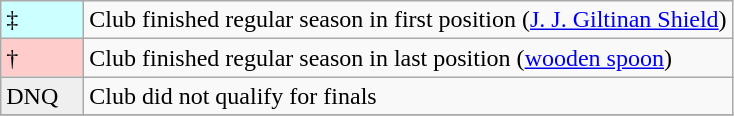<table class="wikitable">
<tr>
<td style="background:#CCFFFF; width:3em">‡</td>
<td>Club finished regular season in first position (<a href='#'>J. J. Giltinan Shield</a>)</td>
</tr>
<tr>
<td style="background-color:#fcc; width:3em">†</td>
<td>Club finished regular season in last position (<a href='#'>wooden spoon</a>)</td>
</tr>
<tr>
<td style="background:#efefef;">DNQ</td>
<td>Club did not qualify for finals</td>
</tr>
<tr>
</tr>
</table>
